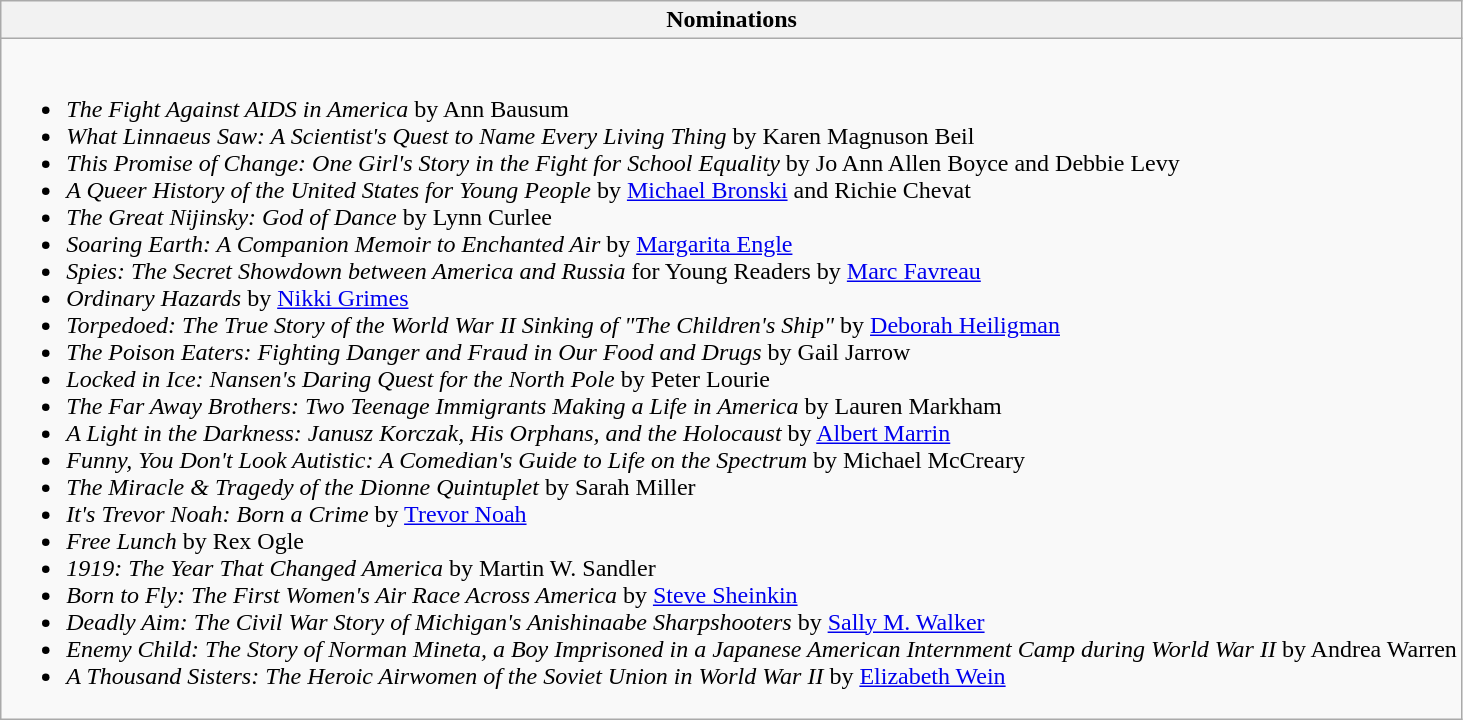<table class="wikitable mw-collapsible mw-collapsed">
<tr>
<th><strong>Nominations</strong></th>
</tr>
<tr>
<td><br><ul><li><em>The Fight Against AIDS in America</em> by Ann Bausum</li><li><em>What Linnaeus Saw: A Scientist's Quest to Name Every Living Thing</em> by Karen Magnuson Beil</li><li><em>This Promise of Change: One Girl's Story in the Fight for School Equality</em> by Jo Ann Allen Boyce and Debbie Levy</li><li><em>A Queer History of the United States for Young People</em> by <a href='#'>Michael Bronski</a> and Richie Chevat</li><li><em>The Great Nijinsky: God of Dance</em> by Lynn Curlee</li><li><em>Soaring Earth: A Companion Memoir to Enchanted Air</em> by <a href='#'>Margarita Engle</a></li><li><em>Spies: The Secret Showdown between America and Russia</em> for Young Readers by <a href='#'>Marc Favreau</a></li><li><em>Ordinary Hazards</em> by <a href='#'>Nikki Grimes</a></li><li><em>Torpedoed: The True Story of the World War II Sinking of "The Children's Ship"</em> by <a href='#'>Deborah Heiligman</a></li><li><em>The Poison Eaters: Fighting Danger and Fraud in Our Food and Drugs</em> by Gail Jarrow</li><li><em>Locked in Ice: Nansen's Daring Quest for the North Pole</em> by Peter Lourie</li><li><em>The Far Away Brothers: Two Teenage Immigrants Making a Life in America</em> by Lauren Markham</li><li><em>A Light in the Darkness: Janusz Korczak, His Orphans, and the Holocaust</em> by <a href='#'>Albert Marrin</a></li><li><em>Funny, You Don't Look Autistic: A Comedian's Guide to Life on the Spectrum</em> by Michael McCreary</li><li><em>The Miracle & Tragedy of the Dionne Quintuplet</em> by Sarah Miller</li><li><em>It's Trevor Noah: Born a Crime</em> by <a href='#'>Trevor Noah</a></li><li><em>Free Lunch</em> by Rex Ogle</li><li><em>1919: The Year That Changed America</em> by Martin W. Sandler</li><li><em>Born to Fly: The First Women's Air Race Across America</em> by <a href='#'>Steve Sheinkin</a></li><li><em>Deadly Aim: The Civil War Story of Michigan's Anishinaabe Sharpshooters</em> by <a href='#'>Sally M. Walker</a></li><li><em>Enemy Child: The Story of Norman Mineta, a Boy Imprisoned in a Japanese American Internment Camp during World War II</em> by Andrea Warren</li><li><em>A Thousand Sisters: The Heroic Airwomen of the Soviet Union in World War II</em> by <a href='#'>Elizabeth Wein</a></li></ul></td>
</tr>
</table>
